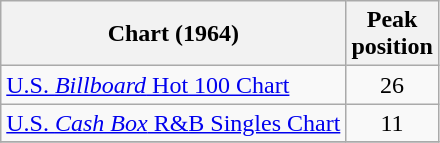<table class="wikitable">
<tr>
<th align="left">Chart (1964)</th>
<th align="center">Peak<br>position</th>
</tr>
<tr>
<td align="left"><a href='#'>U.S. <em>Billboard</em> Hot 100 Chart</a></td>
<td align="center">26</td>
</tr>
<tr>
<td align="left"><a href='#'>U.S. <em>Cash Box</em> R&B Singles Chart</a></td>
<td align="center">11</td>
</tr>
<tr>
</tr>
</table>
